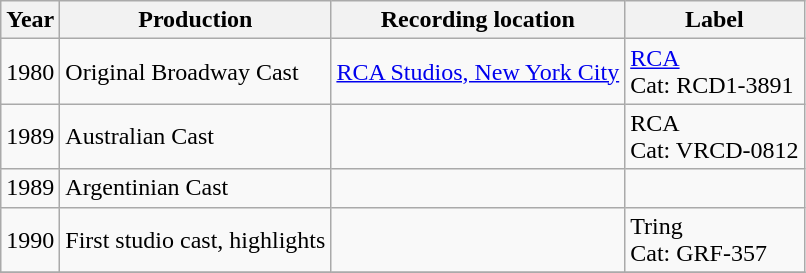<table class="wikitable">
<tr>
<th>Year</th>
<th>Production</th>
<th>Recording location</th>
<th>Label</th>
</tr>
<tr>
<td>1980</td>
<td>Original Broadway Cast</td>
<td><a href='#'>RCA Studios, New York City</a></td>
<td><a href='#'>RCA</a><br>Cat: RCD1-3891</td>
</tr>
<tr>
<td>1989</td>
<td>Australian Cast</td>
<td></td>
<td>RCA<br>Cat: VRCD-0812</td>
</tr>
<tr>
<td>1989</td>
<td>Argentinian Cast</td>
<td></td>
<td></td>
</tr>
<tr>
<td>1990</td>
<td>First studio cast, highlights</td>
<td></td>
<td>Tring<br>Cat: GRF-357</td>
</tr>
<tr>
</tr>
</table>
